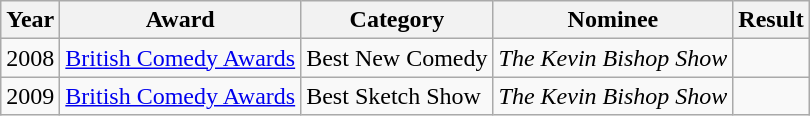<table class="wikitable">
<tr>
<th>Year</th>
<th>Award</th>
<th>Category</th>
<th>Nominee</th>
<th>Result</th>
</tr>
<tr>
<td>2008</td>
<td><a href='#'>British Comedy Awards</a></td>
<td>Best New Comedy</td>
<td><em>The Kevin Bishop Show</em></td>
<td></td>
</tr>
<tr>
<td>2009</td>
<td><a href='#'>British Comedy Awards</a></td>
<td>Best Sketch Show</td>
<td><em>The Kevin Bishop Show</em></td>
<td></td>
</tr>
</table>
